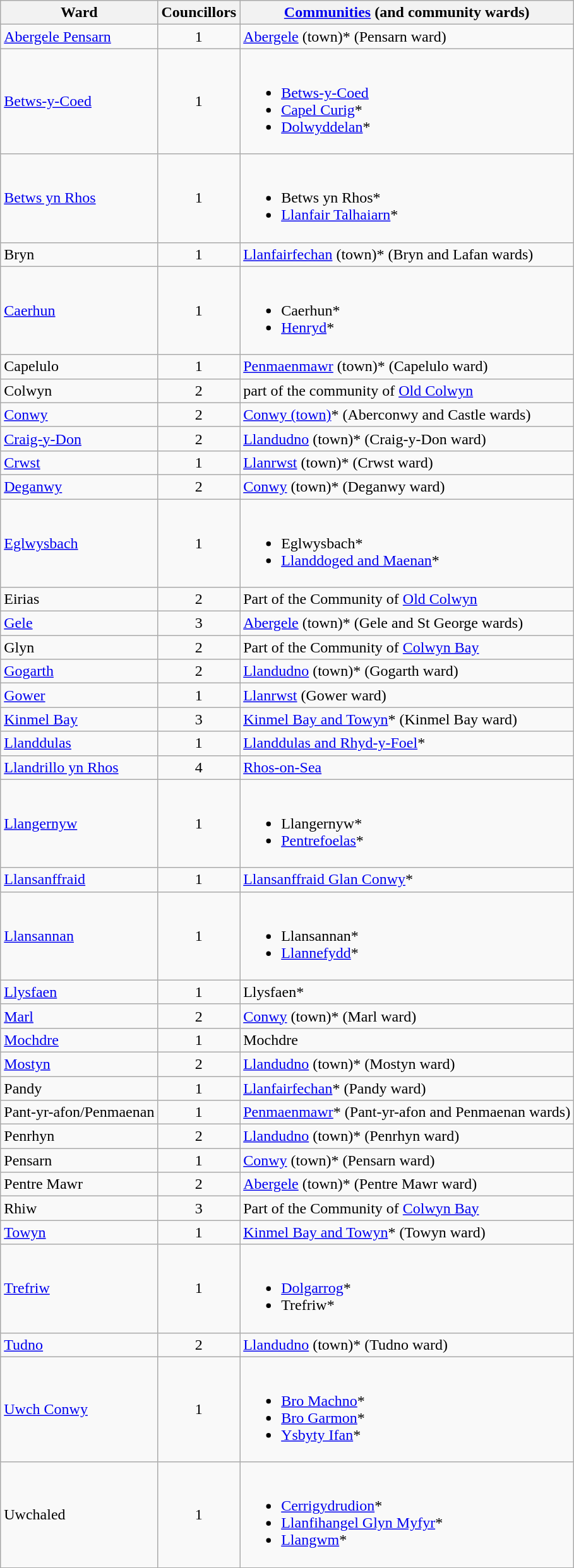<table class="wikitable">
<tr>
<th>Ward</th>
<th>Councillors</th>
<th><a href='#'>Communities</a> (and community wards)</th>
</tr>
<tr>
<td><a href='#'>Abergele Pensarn</a></td>
<td align="center">1</td>
<td><a href='#'>Abergele</a> (town)* (Pensarn ward)</td>
</tr>
<tr>
<td><a href='#'>Betws-y-Coed</a></td>
<td align="center">1</td>
<td><br><ul><li><a href='#'>Betws-y-Coed</a></li><li><a href='#'>Capel Curig</a>*</li><li><a href='#'>Dolwyddelan</a>*</li></ul></td>
</tr>
<tr>
<td><a href='#'>Betws yn Rhos</a></td>
<td align="center">1</td>
<td><br><ul><li>Betws yn Rhos*</li><li><a href='#'>Llanfair Talhaiarn</a>*</li></ul></td>
</tr>
<tr>
<td>Bryn</td>
<td align="center">1</td>
<td><a href='#'>Llanfairfechan</a> (town)* (Bryn and Lafan wards)</td>
</tr>
<tr>
<td><a href='#'>Caerhun</a></td>
<td align="center">1</td>
<td><br><ul><li>Caerhun*</li><li><a href='#'>Henryd</a>*</li></ul></td>
</tr>
<tr>
<td>Capelulo</td>
<td align="center">1</td>
<td><a href='#'>Penmaenmawr</a> (town)* (Capelulo ward)</td>
</tr>
<tr>
<td>Colwyn</td>
<td align="center">2</td>
<td>part of the community of <a href='#'>Old Colwyn</a></td>
</tr>
<tr>
<td><a href='#'>Conwy</a></td>
<td align="center">2</td>
<td><a href='#'>Conwy (town)</a>* (Aberconwy and Castle wards)</td>
</tr>
<tr>
<td><a href='#'>Craig-y-Don</a></td>
<td align="center">2</td>
<td><a href='#'>Llandudno</a> (town)* (Craig-y-Don ward)</td>
</tr>
<tr>
<td><a href='#'>Crwst</a></td>
<td align="center">1</td>
<td><a href='#'>Llanrwst</a> (town)* (Crwst ward)</td>
</tr>
<tr>
<td><a href='#'>Deganwy</a></td>
<td align="center">2</td>
<td><a href='#'>Conwy</a> (town)* (Deganwy ward)</td>
</tr>
<tr>
<td><a href='#'>Eglwysbach</a></td>
<td align="center">1</td>
<td><br><ul><li>Eglwysbach*</li><li><a href='#'>Llanddoged and Maenan</a>*</li></ul></td>
</tr>
<tr>
<td>Eirias</td>
<td align="center">2</td>
<td>Part of the Community of <a href='#'>Old Colwyn</a></td>
</tr>
<tr>
<td><a href='#'>Gele</a></td>
<td align="center">3</td>
<td><a href='#'>Abergele</a> (town)* (Gele and St George wards)</td>
</tr>
<tr>
<td>Glyn</td>
<td align="center">2</td>
<td>Part of the Community of <a href='#'>Colwyn Bay</a></td>
</tr>
<tr>
<td><a href='#'>Gogarth</a></td>
<td align="center">2</td>
<td><a href='#'>Llandudno</a> (town)* (Gogarth ward)</td>
</tr>
<tr>
<td><a href='#'>Gower</a></td>
<td align="center">1</td>
<td><a href='#'>Llanrwst</a> (Gower ward)</td>
</tr>
<tr>
<td><a href='#'>Kinmel Bay</a></td>
<td align="center">3</td>
<td><a href='#'>Kinmel Bay and Towyn</a>* (Kinmel Bay ward)</td>
</tr>
<tr>
<td><a href='#'>Llanddulas</a></td>
<td align="center">1</td>
<td><a href='#'>Llanddulas and Rhyd-y-Foel</a>*</td>
</tr>
<tr>
<td><a href='#'>Llandrillo yn Rhos</a></td>
<td align="center">4</td>
<td><a href='#'>Rhos-on-Sea</a></td>
</tr>
<tr>
<td><a href='#'>Llangernyw</a></td>
<td align="center">1</td>
<td><br><ul><li>Llangernyw*</li><li><a href='#'>Pentrefoelas</a>*</li></ul></td>
</tr>
<tr>
<td><a href='#'>Llansanffraid</a></td>
<td align="center">1</td>
<td><a href='#'>Llansanffraid Glan Conwy</a>*</td>
</tr>
<tr>
<td><a href='#'>Llansannan</a></td>
<td align="center">1</td>
<td><br><ul><li>Llansannan*</li><li><a href='#'>Llannefydd</a>*</li></ul></td>
</tr>
<tr>
<td><a href='#'>Llysfaen</a></td>
<td align="center">1</td>
<td>Llysfaen*</td>
</tr>
<tr>
<td><a href='#'>Marl</a></td>
<td align="center">2</td>
<td><a href='#'>Conwy</a> (town)* (Marl ward)</td>
</tr>
<tr>
<td><a href='#'>Mochdre</a></td>
<td align="center">1</td>
<td>Mochdre</td>
</tr>
<tr>
<td><a href='#'>Mostyn</a></td>
<td align="center">2</td>
<td><a href='#'>Llandudno</a> (town)* (Mostyn ward)</td>
</tr>
<tr>
<td Pandy (Llanfairfechan)>Pandy</td>
<td align="center">1</td>
<td><a href='#'>Llanfairfechan</a>* (Pandy ward)</td>
</tr>
<tr>
<td>Pant-yr-afon/Penmaenan</td>
<td align="center">1</td>
<td><a href='#'>Penmaenmawr</a>* (Pant-yr-afon and Penmaenan wards)</td>
</tr>
<tr>
<td>Penrhyn</td>
<td align="center">2</td>
<td><a href='#'>Llandudno</a> (town)* (Penrhyn ward)</td>
</tr>
<tr>
<td>Pensarn</td>
<td align="center">1</td>
<td><a href='#'>Conwy</a> (town)* (Pensarn ward)</td>
</tr>
<tr>
<td>Pentre Mawr</td>
<td align="center">2</td>
<td><a href='#'>Abergele</a> (town)* (Pentre Mawr ward)</td>
</tr>
<tr>
<td>Rhiw</td>
<td align="center">3</td>
<td>Part of the Community of <a href='#'>Colwyn Bay</a></td>
</tr>
<tr>
<td><a href='#'>Towyn</a></td>
<td align="center">1</td>
<td><a href='#'>Kinmel Bay and Towyn</a>* (Towyn ward)</td>
</tr>
<tr>
<td><a href='#'>Trefriw</a></td>
<td align="center">1</td>
<td><br><ul><li><a href='#'>Dolgarrog</a>*</li><li>Trefriw*</li></ul></td>
</tr>
<tr>
<td><a href='#'>Tudno</a></td>
<td align="center">2</td>
<td><a href='#'>Llandudno</a> (town)* (Tudno ward)</td>
</tr>
<tr>
<td><a href='#'>Uwch Conwy</a></td>
<td align="center">1</td>
<td><br><ul><li><a href='#'>Bro Machno</a>*</li><li><a href='#'>Bro Garmon</a>*</li><li><a href='#'>Ysbyty Ifan</a>*</li></ul></td>
</tr>
<tr>
<td>Uwchaled</td>
<td align="center">1</td>
<td><br><ul><li><a href='#'>Cerrigydrudion</a>*</li><li><a href='#'>Llanfihangel Glyn Myfyr</a>*</li><li><a href='#'>Llangwm</a>*</li></ul></td>
</tr>
</table>
